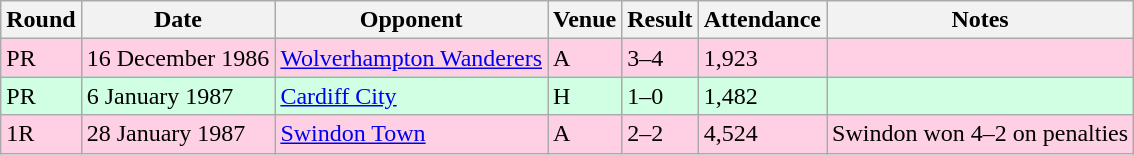<table class="wikitable">
<tr>
<th>Round</th>
<th>Date</th>
<th>Opponent</th>
<th>Venue</th>
<th>Result</th>
<th>Attendance</th>
<th>Notes</th>
</tr>
<tr style="background-color: #ffd0e3;">
<td>PR</td>
<td>16 December 1986</td>
<td><a href='#'>Wolverhampton Wanderers</a></td>
<td>A</td>
<td>3–4</td>
<td>1,923</td>
<td></td>
</tr>
<tr style="background-color: #d0ffe3;">
<td>PR</td>
<td>6 January 1987</td>
<td><a href='#'>Cardiff City</a></td>
<td>H</td>
<td>1–0</td>
<td>1,482</td>
<td></td>
</tr>
<tr style="background-color: #ffd0e3;">
<td>1R</td>
<td>28 January 1987</td>
<td><a href='#'>Swindon Town</a></td>
<td>A</td>
<td>2–2</td>
<td>4,524</td>
<td>Swindon won 4–2 on penalties</td>
</tr>
</table>
